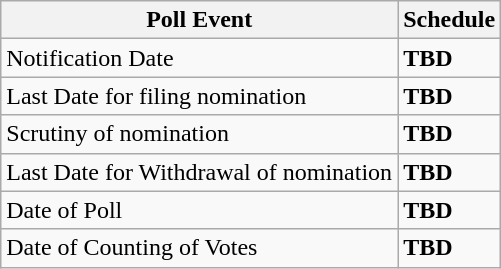<table class="wikitable">
<tr>
<th>Poll Event</th>
<th>Schedule</th>
</tr>
<tr>
<td>Notification Date</td>
<td><strong>TBD</strong></td>
</tr>
<tr>
<td>Last Date for filing nomination</td>
<td><strong>TBD</strong></td>
</tr>
<tr>
<td>Scrutiny of nomination</td>
<td><strong>TBD</strong></td>
</tr>
<tr>
<td>Last Date for Withdrawal of nomination</td>
<td><strong>TBD</strong></td>
</tr>
<tr>
<td>Date of Poll</td>
<td><strong>TBD</strong></td>
</tr>
<tr>
<td>Date of Counting of Votes</td>
<td><strong>TBD</strong></td>
</tr>
</table>
